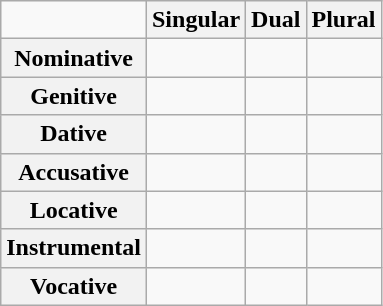<table class="wikitable">
<tr>
<td></td>
<th>Singular</th>
<th>Dual</th>
<th>Plural</th>
</tr>
<tr>
<th>Nominative</th>
<td></td>
<td></td>
<td></td>
</tr>
<tr>
<th>Genitive</th>
<td></td>
<td></td>
<td></td>
</tr>
<tr>
<th>Dative</th>
<td></td>
<td></td>
<td></td>
</tr>
<tr>
<th>Accusative</th>
<td></td>
<td></td>
<td></td>
</tr>
<tr>
<th>Locative</th>
<td></td>
<td></td>
<td></td>
</tr>
<tr>
<th>Instrumental</th>
<td></td>
<td></td>
<td></td>
</tr>
<tr>
<th>Vocative</th>
<td></td>
<td></td>
<td></td>
</tr>
</table>
